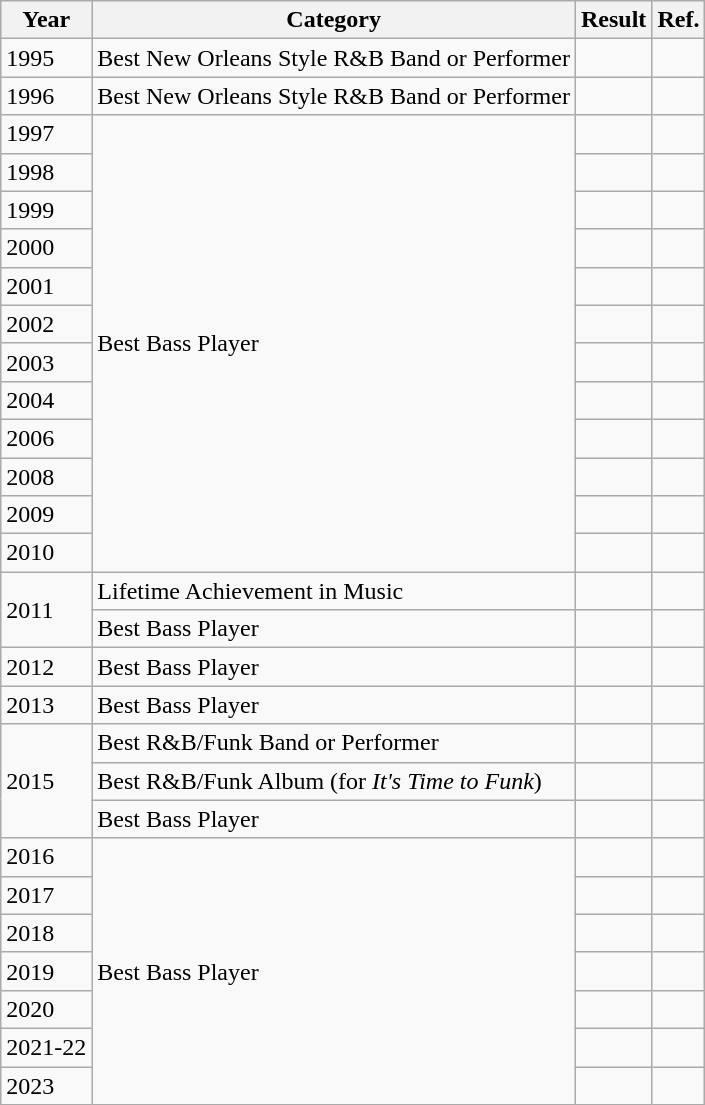<table class="wikitable">
<tr>
<th>Year</th>
<th>Category</th>
<th>Result</th>
<th>Ref.</th>
</tr>
<tr>
<td>1995</td>
<td>Best New Orleans Style R&B Band or Performer</td>
<td></td>
<td></td>
</tr>
<tr>
<td>1996</td>
<td>Best New Orleans Style R&B Band or Performer</td>
<td></td>
<td></td>
</tr>
<tr>
<td>1997</td>
<td rowspan="12">Best Bass Player</td>
<td></td>
<td></td>
</tr>
<tr>
<td>1998</td>
<td></td>
<td></td>
</tr>
<tr>
<td>1999</td>
<td></td>
<td></td>
</tr>
<tr>
<td>2000</td>
<td></td>
<td></td>
</tr>
<tr>
<td>2001</td>
<td></td>
<td></td>
</tr>
<tr>
<td>2002</td>
<td></td>
<td></td>
</tr>
<tr>
<td>2003</td>
<td></td>
<td></td>
</tr>
<tr>
<td>2004</td>
<td></td>
<td></td>
</tr>
<tr>
<td>2006</td>
<td></td>
<td></td>
</tr>
<tr>
<td>2008</td>
<td></td>
<td></td>
</tr>
<tr>
<td>2009</td>
<td></td>
<td></td>
</tr>
<tr>
<td>2010</td>
<td></td>
<td></td>
</tr>
<tr>
<td rowspan="2">2011</td>
<td>Lifetime Achievement in Music</td>
<td></td>
<td></td>
</tr>
<tr>
<td>Best Bass Player</td>
<td></td>
<td></td>
</tr>
<tr>
<td>2012</td>
<td>Best Bass Player</td>
<td></td>
<td></td>
</tr>
<tr>
<td>2013</td>
<td>Best Bass Player</td>
<td></td>
<td></td>
</tr>
<tr>
<td rowspan="3">2015</td>
<td>Best R&B/Funk Band or Performer</td>
<td></td>
<td></td>
</tr>
<tr>
<td>Best R&B/Funk Album (for <em>It's Time to Funk</em>)</td>
<td></td>
<td></td>
</tr>
<tr>
<td>Best Bass Player</td>
<td></td>
<td></td>
</tr>
<tr>
<td>2016</td>
<td rowspan="7">Best Bass Player</td>
<td></td>
<td></td>
</tr>
<tr>
<td>2017</td>
<td></td>
<td></td>
</tr>
<tr>
<td>2018</td>
<td></td>
<td></td>
</tr>
<tr>
<td>2019</td>
<td></td>
<td></td>
</tr>
<tr>
<td>2020</td>
<td></td>
<td></td>
</tr>
<tr>
<td>2021-22</td>
<td></td>
<td></td>
</tr>
<tr>
<td>2023</td>
<td></td>
<td></td>
</tr>
</table>
